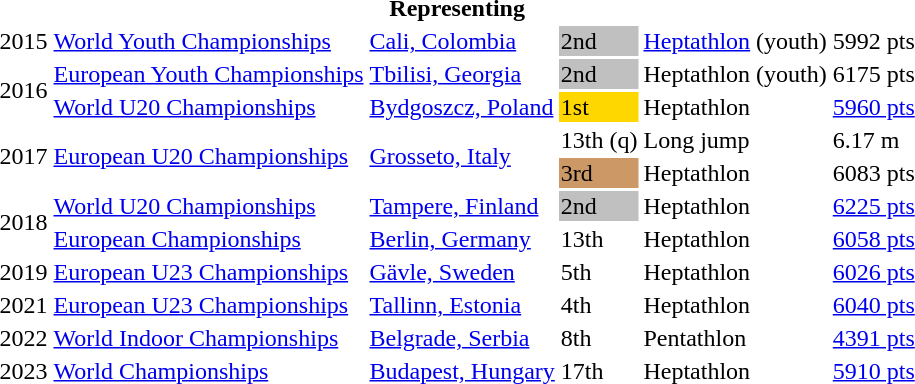<table>
<tr>
<th colspan="6">Representing </th>
</tr>
<tr>
<td>2015</td>
<td><a href='#'>World Youth Championships</a></td>
<td><a href='#'>Cali, Colombia</a></td>
<td bgcolor=silver>2nd</td>
<td><a href='#'>Heptathlon</a> (youth)</td>
<td>5992 pts</td>
</tr>
<tr>
<td rowspan=2>2016</td>
<td><a href='#'>European Youth Championships</a></td>
<td><a href='#'>Tbilisi, Georgia</a></td>
<td bgcolor=silver>2nd</td>
<td>Heptathlon (youth)</td>
<td>6175 pts</td>
</tr>
<tr>
<td><a href='#'>World U20 Championships</a></td>
<td><a href='#'>Bydgoszcz, Poland</a></td>
<td bgcolor=gold>1st</td>
<td>Heptathlon</td>
<td><a href='#'>5960 pts</a></td>
</tr>
<tr>
<td rowspan=2>2017</td>
<td rowspan=2><a href='#'>European U20 Championships</a></td>
<td rowspan=2><a href='#'>Grosseto, Italy</a></td>
<td>13th (q)</td>
<td>Long jump</td>
<td>6.17 m</td>
</tr>
<tr>
<td bgcolor=cc9966>3rd</td>
<td>Heptathlon</td>
<td>6083 pts</td>
</tr>
<tr>
<td rowspan=2>2018</td>
<td><a href='#'>World U20 Championships</a></td>
<td><a href='#'>Tampere, Finland</a></td>
<td bgcolor=silver>2nd</td>
<td>Heptathlon</td>
<td><a href='#'>6225 pts</a></td>
</tr>
<tr>
<td><a href='#'>European Championships</a></td>
<td><a href='#'>Berlin, Germany</a></td>
<td>13th</td>
<td>Heptathlon</td>
<td><a href='#'>6058 pts</a></td>
</tr>
<tr>
<td>2019</td>
<td><a href='#'>European U23 Championships</a></td>
<td><a href='#'>Gävle, Sweden</a></td>
<td>5th</td>
<td>Heptathlon</td>
<td><a href='#'>6026 pts</a></td>
</tr>
<tr>
<td>2021</td>
<td><a href='#'>European U23 Championships</a></td>
<td><a href='#'>Tallinn, Estonia</a></td>
<td>4th</td>
<td>Heptathlon</td>
<td><a href='#'>6040 pts</a></td>
</tr>
<tr>
<td>2022</td>
<td><a href='#'>World Indoor Championships</a></td>
<td><a href='#'>Belgrade, Serbia</a></td>
<td>8th</td>
<td>Pentathlon</td>
<td><a href='#'>4391 pts</a></td>
</tr>
<tr>
<td>2023</td>
<td><a href='#'>World Championships</a></td>
<td><a href='#'>Budapest, Hungary</a></td>
<td>17th</td>
<td>Heptathlon</td>
<td><a href='#'>5910 pts</a></td>
</tr>
</table>
